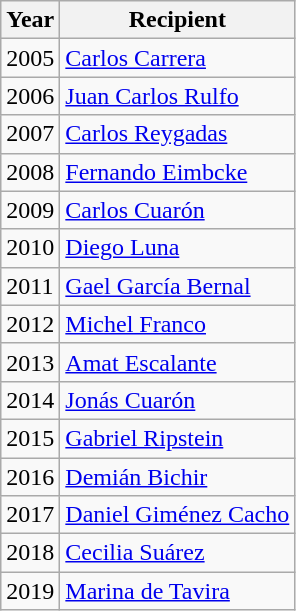<table class="wikitable">
<tr>
<th>Year</th>
<th>Recipient</th>
</tr>
<tr>
<td>2005</td>
<td><a href='#'>Carlos Carrera</a></td>
</tr>
<tr>
<td>2006</td>
<td><a href='#'>Juan Carlos Rulfo</a></td>
</tr>
<tr>
<td>2007</td>
<td><a href='#'>Carlos Reygadas</a></td>
</tr>
<tr>
<td>2008</td>
<td><a href='#'>Fernando Eimbcke</a></td>
</tr>
<tr>
<td>2009</td>
<td><a href='#'>Carlos Cuarón</a></td>
</tr>
<tr>
<td>2010</td>
<td><a href='#'>Diego Luna</a></td>
</tr>
<tr>
<td>2011</td>
<td><a href='#'>Gael García Bernal</a></td>
</tr>
<tr>
<td>2012</td>
<td><a href='#'>Michel Franco</a></td>
</tr>
<tr>
<td>2013</td>
<td><a href='#'>Amat Escalante</a></td>
</tr>
<tr>
<td>2014</td>
<td><a href='#'>Jonás Cuarón</a></td>
</tr>
<tr>
<td>2015</td>
<td><a href='#'>Gabriel Ripstein</a></td>
</tr>
<tr>
<td>2016</td>
<td><a href='#'>Demián Bichir</a></td>
</tr>
<tr>
<td>2017</td>
<td><a href='#'>Daniel Giménez Cacho</a></td>
</tr>
<tr>
<td>2018</td>
<td><a href='#'>Cecilia Suárez</a></td>
</tr>
<tr>
<td>2019</td>
<td><a href='#'>Marina de Tavira</a></td>
</tr>
</table>
